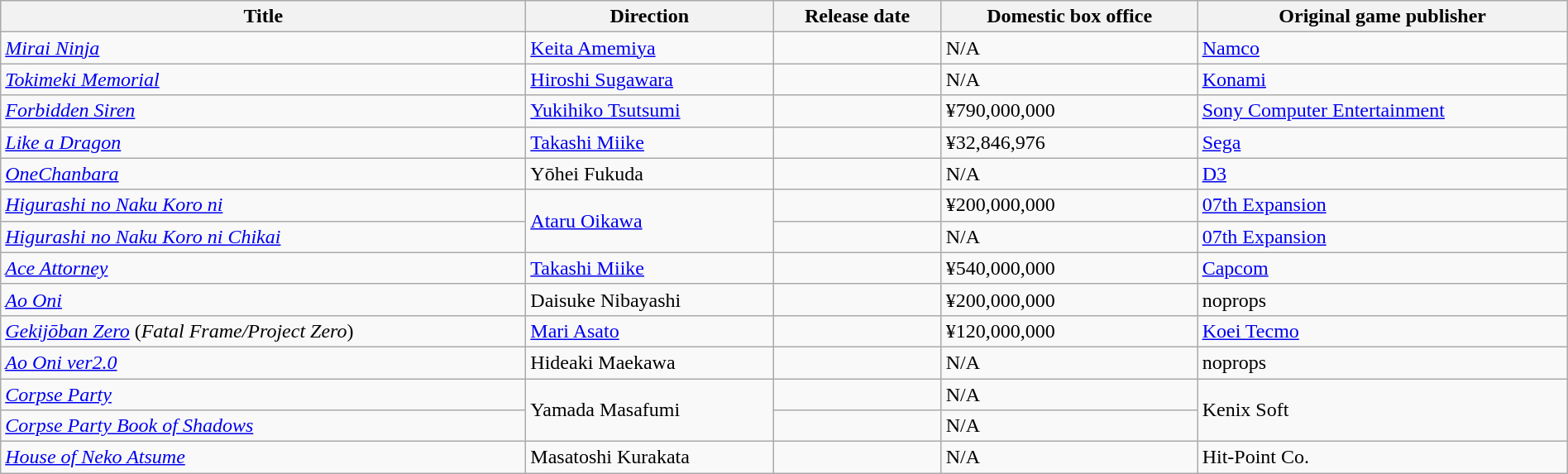<table class="wikitable sortable" style="width:100%;">
<tr>
<th>Title</th>
<th>Direction</th>
<th>Release date</th>
<th>Domestic box office</th>
<th>Original game publisher</th>
</tr>
<tr>
<td><em><a href='#'>Mirai Ninja</a></em></td>
<td><a href='#'>Keita Amemiya</a></td>
<td></td>
<td>N/A</td>
<td><a href='#'>Namco</a></td>
</tr>
<tr>
<td><em><a href='#'>Tokimeki Memorial</a></em></td>
<td><a href='#'>Hiroshi Sugawara</a></td>
<td></td>
<td>N/A</td>
<td><a href='#'>Konami</a></td>
</tr>
<tr>
<td><em><a href='#'>Forbidden Siren</a></em></td>
<td><a href='#'>Yukihiko Tsutsumi</a></td>
<td></td>
<td>¥790,000,000</td>
<td><a href='#'>Sony Computer Entertainment</a></td>
</tr>
<tr>
<td><em><a href='#'>Like a Dragon</a></em></td>
<td><a href='#'>Takashi Miike</a></td>
<td></td>
<td>¥32,846,976</td>
<td><a href='#'>Sega</a></td>
</tr>
<tr>
<td><em><a href='#'>OneChanbara</a></em></td>
<td>Yōhei Fukuda</td>
<td></td>
<td>N/A</td>
<td><a href='#'>D3</a></td>
</tr>
<tr>
<td><em><a href='#'>Higurashi no Naku Koro ni</a></em></td>
<td rowspan="2"><a href='#'>Ataru Oikawa</a></td>
<td></td>
<td>¥200,000,000</td>
<td><a href='#'>07th Expansion</a></td>
</tr>
<tr>
<td><em><a href='#'>Higurashi no Naku Koro ni Chikai</a></em></td>
<td></td>
<td>N/A</td>
<td><a href='#'>07th Expansion</a></td>
</tr>
<tr>
<td><em><a href='#'>Ace Attorney</a></em></td>
<td><a href='#'>Takashi Miike</a></td>
<td></td>
<td>¥540,000,000</td>
<td><a href='#'>Capcom</a></td>
</tr>
<tr>
<td><em><a href='#'>Ao Oni</a></em></td>
<td>Daisuke Nibayashi</td>
<td></td>
<td>¥200,000,000</td>
<td>noprops</td>
</tr>
<tr>
<td><em><a href='#'>Gekijōban Zero</a></em> (<em>Fatal Frame/Project Zero</em>)</td>
<td><a href='#'>Mari Asato</a></td>
<td></td>
<td>¥120,000,000</td>
<td><a href='#'>Koei Tecmo</a></td>
</tr>
<tr>
<td><em><a href='#'>Ao Oni ver2.0</a></em></td>
<td>Hideaki Maekawa</td>
<td></td>
<td>N/A</td>
<td>noprops</td>
</tr>
<tr>
<td><em><a href='#'>Corpse Party</a></em></td>
<td rowspan="2">Yamada Masafumi</td>
<td></td>
<td>N/A</td>
<td rowspan="2">Kenix Soft</td>
</tr>
<tr>
<td><em><a href='#'>Corpse Party Book of Shadows</a></em></td>
<td></td>
<td>N/A</td>
</tr>
<tr>
<td><em><a href='#'>House of Neko Atsume</a></em></td>
<td>Masatoshi Kurakata</td>
<td></td>
<td>N/A</td>
<td>Hit-Point Co.</td>
</tr>
</table>
